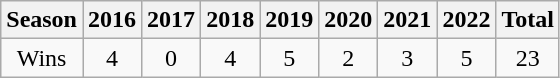<table class="wikitable">
<tr>
<th>Season</th>
<th>2016</th>
<th>2017</th>
<th>2018</th>
<th>2019</th>
<th>2020</th>
<th>2021</th>
<th>2022</th>
<th><strong>Total</strong></th>
</tr>
<tr align="center">
<td>Wins</td>
<td>4</td>
<td>0</td>
<td>4</td>
<td>5</td>
<td>2</td>
<td>3</td>
<td>5</td>
<td>23</td>
</tr>
</table>
